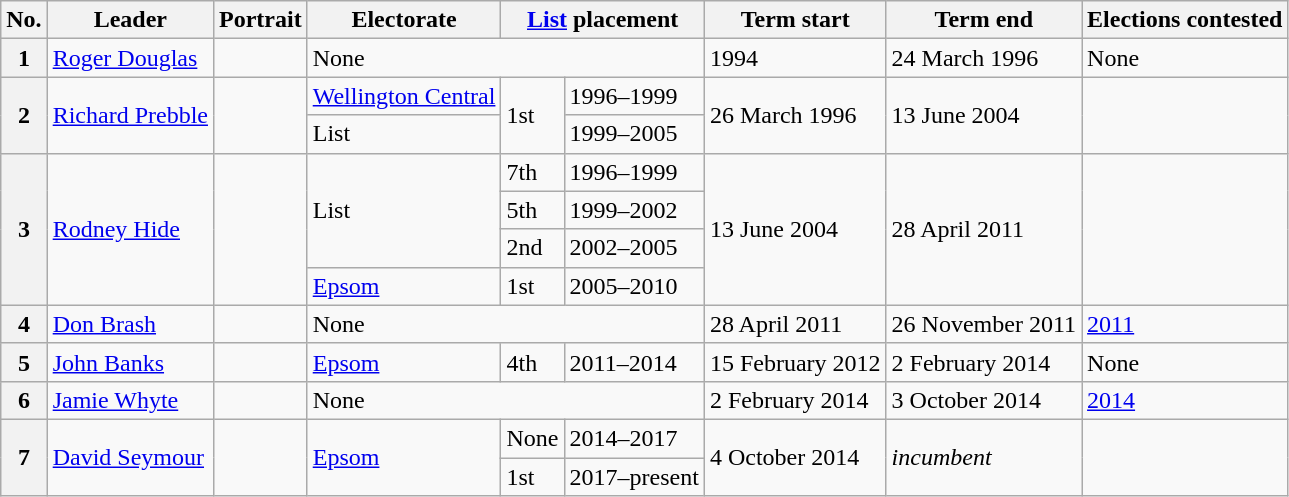<table class="wikitable">
<tr>
<th scope="col">No.</th>
<th scope="col">Leader</th>
<th scope="col">Portrait</th>
<th scope="col">Electorate</th>
<th scope="col" colspan="2"><a href='#'>List</a> placement</th>
<th scope="col">Term start</th>
<th scope="col">Term end</th>
<th scope="col">Elections contested</th>
</tr>
<tr>
<th scope="row">1</th>
<td><a href='#'>Roger Douglas</a><br></td>
<td></td>
<td colspan="3">None<br></td>
<td>1994</td>
<td>24 March 1996</td>
<td>None</td>
</tr>
<tr>
<th rowspan="2" scope="row">2</th>
<td rowspan="2"><a href='#'>Richard Prebble</a><br></td>
<td rowspan="2"></td>
<td><a href='#'>Wellington Central</a></td>
<td rowspan="2">1st</td>
<td>1996–1999</td>
<td rowspan="2">26 March 1996</td>
<td rowspan="2">13 June 2004</td>
<td rowspan="2"></td>
</tr>
<tr>
<td>List</td>
<td>1999–2005</td>
</tr>
<tr>
<th rowspan="4" scope="row">3</th>
<td rowspan="4"><a href='#'>Rodney Hide</a><br></td>
<td rowspan="4"></td>
<td rowspan="3">List</td>
<td>7th</td>
<td>1996–1999</td>
<td rowspan="4">13 June 2004</td>
<td rowspan="4">28 April 2011</td>
<td rowspan="4"></td>
</tr>
<tr>
<td>5th</td>
<td>1999–2002</td>
</tr>
<tr>
<td>2nd</td>
<td>2002–2005</td>
</tr>
<tr>
<td><a href='#'>Epsom</a></td>
<td>1st</td>
<td>2005–2010</td>
</tr>
<tr>
<th scope="row">4</th>
<td><a href='#'>Don Brash</a><br></td>
<td></td>
<td colspan="3">None<br></td>
<td>28 April 2011</td>
<td>26 November 2011</td>
<td><a href='#'>2011</a></td>
</tr>
<tr>
<th scope="row">5</th>
<td><a href='#'>John Banks</a><br></td>
<td></td>
<td><a href='#'>Epsom</a></td>
<td>4th</td>
<td>2011–2014</td>
<td>15 February 2012</td>
<td>2 February 2014</td>
<td>None</td>
</tr>
<tr>
<th scope="row">6</th>
<td><a href='#'>Jamie Whyte</a><br></td>
<td></td>
<td colspan="3">None<br></td>
<td>2 February 2014</td>
<td>3 October 2014</td>
<td><a href='#'>2014</a></td>
</tr>
<tr>
<th rowspan="2" scope="row">7</th>
<td rowspan="2"><a href='#'>David Seymour</a><br></td>
<td rowspan="2"></td>
<td rowspan="2"><a href='#'>Epsom</a></td>
<td>None</td>
<td>2014–2017</td>
<td rowspan="2">4 October 2014</td>
<td rowspan="2"><em>incumbent</em></td>
<td rowspan="2"></td>
</tr>
<tr>
<td>1st</td>
<td>2017–present</td>
</tr>
</table>
